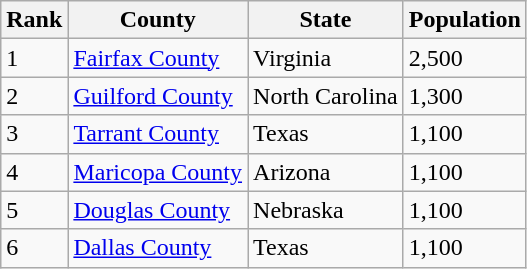<table class="wikitable">
<tr>
<th>Rank</th>
<th>County</th>
<th>State</th>
<th>Population</th>
</tr>
<tr>
<td>1</td>
<td><a href='#'>Fairfax County</a></td>
<td>Virginia</td>
<td>2,500</td>
</tr>
<tr>
<td>2</td>
<td><a href='#'>Guilford County</a></td>
<td>North Carolina</td>
<td>1,300</td>
</tr>
<tr>
<td>3</td>
<td><a href='#'>Tarrant County</a></td>
<td>Texas</td>
<td>1,100</td>
</tr>
<tr>
<td>4</td>
<td><a href='#'>Maricopa County</a></td>
<td>Arizona</td>
<td>1,100</td>
</tr>
<tr>
<td>5</td>
<td><a href='#'>Douglas County</a></td>
<td>Nebraska</td>
<td>1,100</td>
</tr>
<tr>
<td>6</td>
<td><a href='#'>Dallas County</a></td>
<td>Texas</td>
<td>1,100</td>
</tr>
</table>
